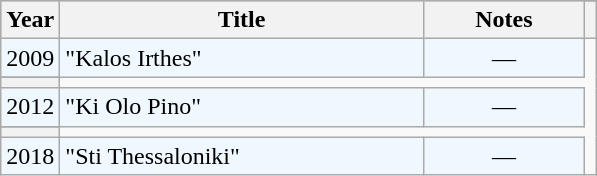<table class="wikitable"|width=100%>
<tr bgcolor="#CCCCCC">
<th width="25" rowspan="2">Year</th>
<th width="235" rowspan="2">Title</th>
<th width="100" rowspan="2">Notes</th>
</tr>
<tr>
<th></th>
</tr>
<tr bgcolor="#F0F8FF" align="center">
<td align="left">2009</td>
<td align="left">"Kalos Irthes"</td>
<td align="center">—</td>
</tr>
<tr>
</tr>
<tr>
<th></th>
</tr>
<tr bgcolor="#F0F8FF" align="center">
<td align="left">2012</td>
<td align="left">"Ki Olo Pino"</td>
<td align="center">—</td>
</tr>
<tr>
</tr>
<tr>
</tr>
<tr>
<th></th>
</tr>
<tr bgcolor="#F0F8FF" align="center">
<td align="left">2018</td>
<td align="left">"Sti Thessaloniki"</td>
<td align="center">—</td>
</tr>
</table>
